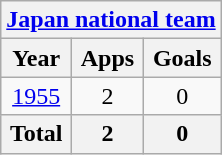<table class="wikitable" style="text-align:center">
<tr>
<th colspan=3><a href='#'>Japan national team</a></th>
</tr>
<tr>
<th>Year</th>
<th>Apps</th>
<th>Goals</th>
</tr>
<tr>
<td><a href='#'>1955</a></td>
<td>2</td>
<td>0</td>
</tr>
<tr>
<th>Total</th>
<th>2</th>
<th>0</th>
</tr>
</table>
